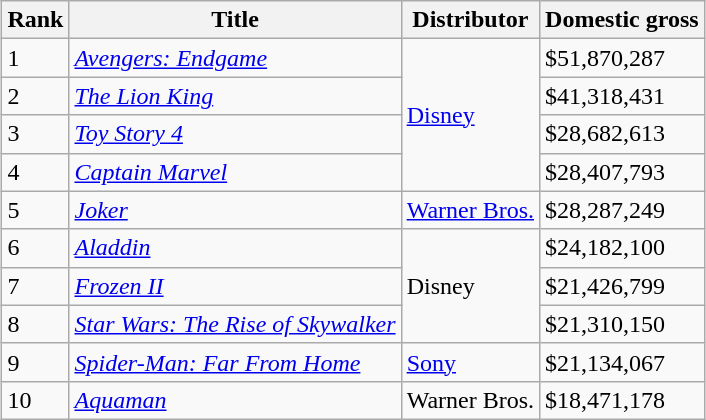<table class="wikitable sortable" style="margin:auto; margin:auto;">
<tr>
<th>Rank</th>
<th>Title</th>
<th>Distributor</th>
<th>Domestic gross</th>
</tr>
<tr>
<td>1</td>
<td><em><a href='#'>Avengers: Endgame</a></em></td>
<td rowspan="4"><a href='#'>Disney</a></td>
<td>$51,870,287</td>
</tr>
<tr>
<td>2</td>
<td><em><a href='#'>The Lion King</a></em></td>
<td>$41,318,431</td>
</tr>
<tr>
<td>3</td>
<td><em><a href='#'>Toy Story 4</a></em></td>
<td>$28,682,613</td>
</tr>
<tr>
<td>4</td>
<td><em><a href='#'>Captain Marvel</a></em></td>
<td>$28,407,793</td>
</tr>
<tr>
<td>5</td>
<td><em><a href='#'>Joker</a></em></td>
<td><a href='#'>Warner Bros.</a></td>
<td>$28,287,249</td>
</tr>
<tr>
<td>6</td>
<td><em><a href='#'>Aladdin</a></em></td>
<td rowspan="3">Disney</td>
<td>$24,182,100</td>
</tr>
<tr>
<td>7</td>
<td><em><a href='#'>Frozen II</a></em></td>
<td>$21,426,799</td>
</tr>
<tr>
<td>8</td>
<td><em><a href='#'>Star Wars: The Rise of Skywalker</a></em></td>
<td>$21,310,150</td>
</tr>
<tr>
<td>9</td>
<td><em><a href='#'>Spider-Man: Far From Home</a></em></td>
<td><a href='#'>Sony</a></td>
<td>$21,134,067</td>
</tr>
<tr>
<td>10</td>
<td><em><a href='#'>Aquaman</a></em></td>
<td>Warner Bros.</td>
<td>$18,471,178</td>
</tr>
</table>
